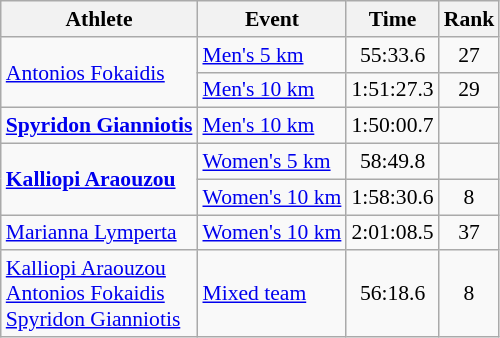<table class="wikitable" style="font-size:90%;">
<tr>
<th>Athlete</th>
<th>Event</th>
<th>Time</th>
<th>Rank</th>
</tr>
<tr align=center>
<td align=left rowspan=2><a href='#'>Antonios Fokaidis</a></td>
<td align=left><a href='#'>Men's 5 km</a></td>
<td>55:33.6</td>
<td>27</td>
</tr>
<tr align=center>
<td align=left><a href='#'>Men's 10 km</a></td>
<td>1:51:27.3</td>
<td>29</td>
</tr>
<tr align=center>
<td align=left><strong><a href='#'>Spyridon Gianniotis</a></strong></td>
<td align=left><a href='#'>Men's 10 km</a></td>
<td>1:50:00.7</td>
<td></td>
</tr>
<tr align=center>
<td align=left rowspan=2><strong><a href='#'>Kalliopi Araouzou</a></strong></td>
<td align=left><a href='#'>Women's 5 km</a></td>
<td>58:49.8</td>
<td></td>
</tr>
<tr align=center>
<td align=left><a href='#'>Women's 10 km</a></td>
<td>1:58:30.6</td>
<td>8</td>
</tr>
<tr align=center>
<td align=left><a href='#'>Marianna Lymperta</a></td>
<td align=left><a href='#'>Women's 10 km</a></td>
<td>2:01:08.5</td>
<td>37</td>
</tr>
<tr align=center>
<td align=left><a href='#'>Kalliopi Araouzou</a><br><a href='#'>Antonios Fokaidis</a><br><a href='#'>Spyridon Gianniotis</a></td>
<td align=left><a href='#'>Mixed team</a></td>
<td>56:18.6</td>
<td>8</td>
</tr>
</table>
